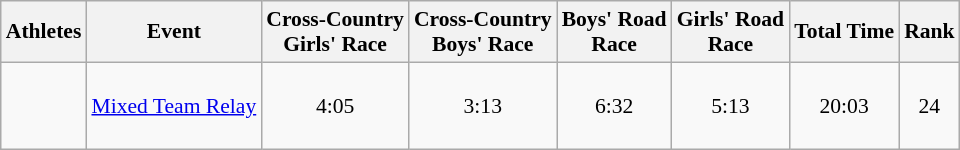<table class="wikitable" style="font-size:90%;">
<tr>
<th>Athletes</th>
<th>Event</th>
<th>Cross-Country<br>Girls' Race</th>
<th>Cross-Country<br>Boys' Race</th>
<th>Boys' Road<br>Race</th>
<th>Girls' Road<br>Race</th>
<th>Total Time</th>
<th>Rank</th>
</tr>
<tr align=center>
<td align=left><br><br><br></td>
<td align=left><a href='#'>Mixed Team Relay</a></td>
<td>4:05</td>
<td>3:13</td>
<td>6:32</td>
<td>5:13</td>
<td>20:03</td>
<td>24</td>
</tr>
</table>
